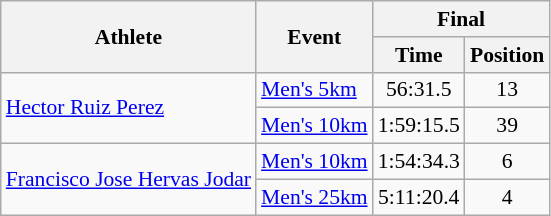<table class="wikitable" border="1" style="font-size:90%">
<tr>
<th rowspan=2>Athlete</th>
<th rowspan=2>Event</th>
<th colspan=2>Final</th>
</tr>
<tr>
<th>Time</th>
<th>Position</th>
</tr>
<tr>
<td rowspan=2><a href='#'>Hector Ruiz Perez</a></td>
<td><a href='#'>Men's 5km</a></td>
<td align=center>56:31.5</td>
<td align=center>13</td>
</tr>
<tr>
<td><a href='#'>Men's 10km</a></td>
<td align=center>1:59:15.5</td>
<td align=center>39</td>
</tr>
<tr>
<td rowspan=2><a href='#'>Francisco Jose Hervas Jodar</a></td>
<td><a href='#'>Men's 10km</a></td>
<td align=center>1:54:34.3</td>
<td align=center>6</td>
</tr>
<tr>
<td><a href='#'>Men's 25km</a></td>
<td align=center>5:11:20.4</td>
<td align=center>4</td>
</tr>
</table>
